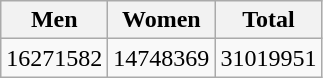<table class="wikitable">
<tr>
<th>Men</th>
<th>Women</th>
<th>Total</th>
</tr>
<tr>
<td>16271582</td>
<td>14748369</td>
<td>31019951</td>
</tr>
</table>
